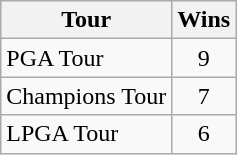<table class=wikitable>
<tr>
<th>Tour</th>
<th>Wins</th>
</tr>
<tr>
<td>PGA Tour</td>
<td align=center>9</td>
</tr>
<tr>
<td>Champions Tour</td>
<td align=center>7</td>
</tr>
<tr>
<td>LPGA Tour</td>
<td align=center>6</td>
</tr>
</table>
